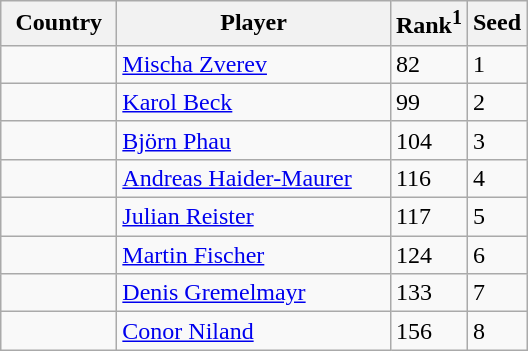<table class="sortable wikitable">
<tr>
<th width="70">Country</th>
<th width="175">Player</th>
<th>Rank<sup>1</sup></th>
<th>Seed</th>
</tr>
<tr>
<td></td>
<td><a href='#'>Mischa Zverev</a></td>
<td>82</td>
<td>1</td>
</tr>
<tr>
<td></td>
<td><a href='#'>Karol Beck</a></td>
<td>99</td>
<td>2</td>
</tr>
<tr>
<td></td>
<td><a href='#'>Björn Phau</a></td>
<td>104</td>
<td>3</td>
</tr>
<tr>
<td></td>
<td><a href='#'>Andreas Haider-Maurer</a></td>
<td>116</td>
<td>4</td>
</tr>
<tr>
<td></td>
<td><a href='#'>Julian Reister</a></td>
<td>117</td>
<td>5</td>
</tr>
<tr>
<td></td>
<td><a href='#'>Martin Fischer</a></td>
<td>124</td>
<td>6</td>
</tr>
<tr>
<td></td>
<td><a href='#'>Denis Gremelmayr</a></td>
<td>133</td>
<td>7</td>
</tr>
<tr>
<td></td>
<td><a href='#'>Conor Niland</a></td>
<td>156</td>
<td>8</td>
</tr>
</table>
